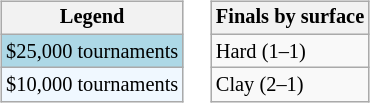<table>
<tr valign=top>
<td><br><table class=wikitable style="font-size:85%">
<tr>
<th>Legend</th>
</tr>
<tr style="background:lightblue;">
<td>$25,000 tournaments</td>
</tr>
<tr style="background:#f0f8ff;">
<td>$10,000 tournaments</td>
</tr>
</table>
</td>
<td><br><table class=wikitable style="font-size:85%">
<tr>
<th>Finals by surface</th>
</tr>
<tr>
<td>Hard (1–1)</td>
</tr>
<tr>
<td>Clay (2–1)</td>
</tr>
</table>
</td>
</tr>
</table>
